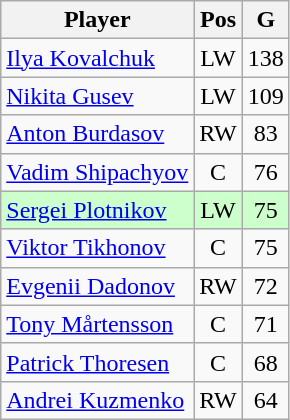<table class="wikitable">
<tr>
<th>Player</th>
<th>Pos</th>
<th>G</th>
</tr>
<tr style="text-align:center;">
<td style="text-align:left;"> <a href='#'>Ilya Kovalchuk</a></td>
<td>LW</td>
<td>138</td>
</tr>
<tr style="text-align:center;">
<td style="text-align:left;"> <a href='#'>Nikita Gusev</a></td>
<td>LW</td>
<td>109</td>
</tr>
<tr style="text-align:center;">
<td style="text-align:left;"> <a href='#'>Anton Burdasov</a></td>
<td>RW</td>
<td>83</td>
</tr>
<tr style="text-align:center;">
<td style="text-align:left;"> <a href='#'>Vadim Shipachyov</a></td>
<td>C</td>
<td>76</td>
</tr>
<tr style="text-align:center;"  bgcolor="#cfc">
<td style="text-align:left;"> <a href='#'>Sergei Plotnikov</a></td>
<td>LW</td>
<td>75</td>
</tr>
<tr style="text-align:center;">
<td style="text-align:left;"> <a href='#'>Viktor Tikhonov</a></td>
<td>C</td>
<td>75</td>
</tr>
<tr style="text-align:center;">
<td style="text-align:left;"> <a href='#'>Evgenii Dadonov</a></td>
<td>RW</td>
<td>72</td>
</tr>
<tr style="text-align:center;">
<td style="text-align:left;"> <a href='#'>Tony Mårtensson</a></td>
<td>C</td>
<td>71</td>
</tr>
<tr style="text-align:center;">
<td style="text-align:left;"> <a href='#'>Patrick Thoresen</a></td>
<td>C</td>
<td>68</td>
</tr>
<tr style="text-align:center;">
<td style="text-align:left;"> <a href='#'>Andrei Kuzmenko</a></td>
<td>RW</td>
<td>64</td>
</tr>
</table>
